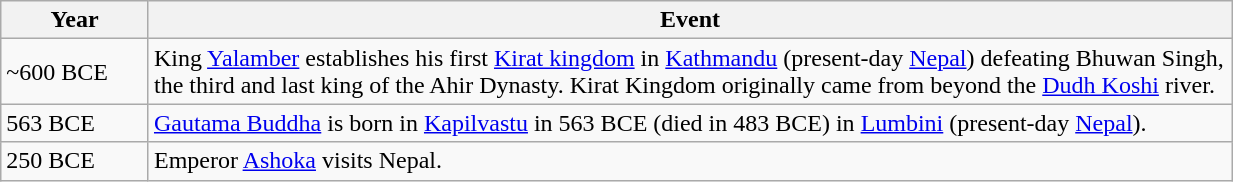<table class="wikitable" width="65%">
<tr>
<th style="width:12%">Year</th>
<th>Event</th>
</tr>
<tr>
<td>~600 BCE</td>
<td>King <a href='#'>Yalamber</a> establishes his first <a href='#'>Kirat kingdom</a> in <a href='#'>Kathmandu</a> (present-day <a href='#'>Nepal</a>) defeating Bhuwan Singh, the third and last king of the Ahir Dynasty. Kirat Kingdom originally came from beyond the <a href='#'>Dudh Koshi</a> river.</td>
</tr>
<tr>
<td>563 BCE</td>
<td><a href='#'>Gautama Buddha</a> is born in <a href='#'>Kapilvastu</a> in 563 BCE (died in 483 BCE) in <a href='#'>Lumbini</a> (present-day <a href='#'>Nepal</a>).</td>
</tr>
<tr>
<td>250 BCE</td>
<td>Emperor <a href='#'>Ashoka</a> visits Nepal.</td>
</tr>
</table>
